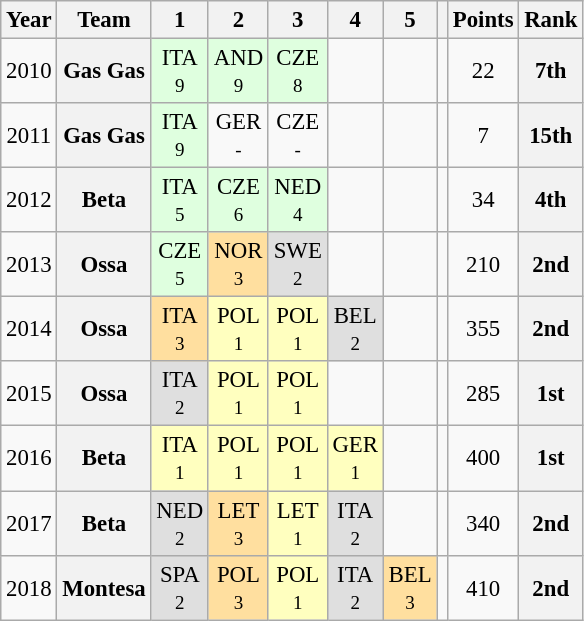<table class="wikitable" style="text-align:center; font-size:95%">
<tr>
<th>Year</th>
<th>Team</th>
<th>1</th>
<th>2</th>
<th>3</th>
<th>4</th>
<th>5</th>
<th></th>
<th>Points</th>
<th>Rank</th>
</tr>
<tr>
<td>2010</td>
<th>Gas Gas</th>
<td style="background:#DFFFDF;">ITA<br><small>9</small></td>
<td style="background:#DFFFDF;">AND<br><small>9</small></td>
<td style="background:#DFFFDF;">CZE<br><small>8</small></td>
<td></td>
<td></td>
<td></td>
<td>22</td>
<th>7th</th>
</tr>
<tr>
<td>2011</td>
<th>Gas Gas</th>
<td style="background:#DFFFDF;">ITA<br><small>9</small></td>
<td>GER<br><small>-</small></td>
<td>CZE<br><small>-</small></td>
<td></td>
<td></td>
<td></td>
<td>7</td>
<th>15th</th>
</tr>
<tr>
<td>2012</td>
<th>Beta</th>
<td style="background:#DFFFDF;">ITA<br><small>5</small></td>
<td style="background:#DFFFDF;">CZE<br><small>6</small></td>
<td style="background:#DFFFDF;">NED<br><small>4</small></td>
<td></td>
<td></td>
<td></td>
<td>34</td>
<th>4th</th>
</tr>
<tr>
<td>2013</td>
<th>Ossa</th>
<td style="background:#DFFFDF;">CZE<br><small>5</small></td>
<td style="background:#FFDF9F;">NOR<br><small>3</small></td>
<td style="background:#DFDFDF;">SWE<br><small>2</small></td>
<td></td>
<td></td>
<td></td>
<td>210</td>
<th>2nd</th>
</tr>
<tr>
<td>2014</td>
<th>Ossa</th>
<td style="background:#FFDF9F;">ITA<br><small>3</small></td>
<td style="background:#FFFFBF;">POL<br><small>1</small></td>
<td style="background:#FFFFBF;">POL<br><small>1</small></td>
<td style="background:#DFDFDF;">BEL<br><small>2</small></td>
<td></td>
<td></td>
<td>355</td>
<th>2nd</th>
</tr>
<tr>
<td>2015</td>
<th>Ossa</th>
<td style="background:#DFDFDF;">ITA<br><small>2</small></td>
<td style="background:#FFFFBF;">POL<br><small>1</small></td>
<td style="background:#FFFFBF;">POL<br><small>1</small></td>
<td></td>
<td></td>
<td></td>
<td>285</td>
<th>1st</th>
</tr>
<tr>
<td>2016</td>
<th>Beta</th>
<td style="background:#FFFFBF;">ITA<br><small>1</small></td>
<td style="background:#FFFFBF;">POL<br><small>1</small></td>
<td style="background:#FFFFBF;">POL<br><small>1</small></td>
<td style="background:#FFFFBF;">GER<br><small>1</small></td>
<td></td>
<td></td>
<td>400</td>
<th>1st</th>
</tr>
<tr>
<td>2017</td>
<th>Beta</th>
<td style="background:#DFDFDF;">NED<br><small>2</small></td>
<td style="background:#FFDF9F;">LET<br><small>3</small></td>
<td style="background:#FFFFBF;">LET<br><small>1</small></td>
<td style="background:#DFDFDF;">ITA<br><small>2</small></td>
<td></td>
<td></td>
<td>340</td>
<th>2nd</th>
</tr>
<tr>
<td>2018</td>
<th>Montesa</th>
<td style="background:#DFDFDF;">SPA<br><small>2</small></td>
<td style="background:#FFDF9F;">POL<br><small>3</small></td>
<td style="background:#FFFFBF;">POL<br><small>1</small></td>
<td style="background:#DFDFDF;">ITA<br><small>2</small></td>
<td style="background:#FFDF9F;">BEL<br><small>3</small></td>
<td></td>
<td>410</td>
<th>2nd</th>
</tr>
</table>
